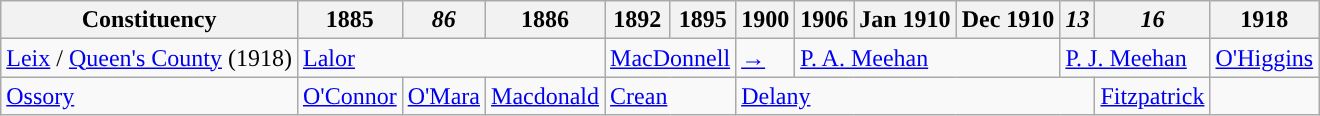<table class="wikitable">
<tr>
<th>Constituency</th>
<th>1885</th>
<th><em>86</em></th>
<th>1886</th>
<th>1892</th>
<th>1895</th>
<th>1900</th>
<th>1906</th>
<th>Jan 1910</th>
<th>Dec 1910</th>
<th><em>13</em></th>
<th><em>16</em></th>
<th>1918</th>
</tr>
<tr>
<td><a href='#'>Leix</a> / <a href='#'>Queen's County</a> (1918)</td>
<td colspan="3"><a href='#'>Lalor</a></td>
<td colspan="2"><a href='#'>MacDonnell</a></td>
<td><a href='#'>→</a></td>
<td colspan="3"><a href='#'>P. A. Meehan</a></td>
<td colspan="2"><a href='#'>P. J. Meehan</a></td>
<td><a href='#'>O'Higgins</a></td>
</tr>
<tr>
<td><a href='#'>Ossory</a></td>
<td><a href='#'>O'Connor</a></td>
<td><a href='#'>O'Mara</a></td>
<td><a href='#'>Macdonald</a></td>
<td colspan="2"><a href='#'>Crean</a></td>
<td colspan="5"><a href='#'>Delany</a></td>
<td><a href='#'>Fitzpatrick</a></td>
<td></td>
</tr>
</table>
